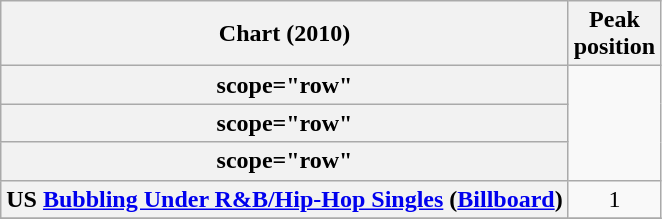<table class="wikitable sortable plainrowheaders" style="text-align:center;">
<tr>
<th scope="col">Chart (2010)</th>
<th scope="col">Peak<br>position</th>
</tr>
<tr>
<th>scope="row" </th>
</tr>
<tr>
<th>scope="row" </th>
</tr>
<tr>
<th>scope="row"</th>
</tr>
<tr>
<th scope="row">US <a href='#'>Bubbling Under R&B/Hip-Hop Singles</a> (<a href='#'>Billboard</a>)</th>
<td style="text-align:center">1</td>
</tr>
<tr>
</tr>
</table>
